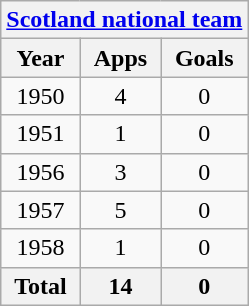<table class="wikitable" style="text-align:center">
<tr>
<th colspan=3><a href='#'>Scotland national team</a></th>
</tr>
<tr>
<th>Year</th>
<th>Apps</th>
<th>Goals</th>
</tr>
<tr>
<td>1950</td>
<td>4</td>
<td>0</td>
</tr>
<tr>
<td>1951</td>
<td>1</td>
<td>0</td>
</tr>
<tr>
<td>1956</td>
<td>3</td>
<td>0</td>
</tr>
<tr>
<td>1957</td>
<td>5</td>
<td>0</td>
</tr>
<tr>
<td>1958</td>
<td>1</td>
<td>0</td>
</tr>
<tr>
<th>Total</th>
<th>14</th>
<th>0</th>
</tr>
</table>
